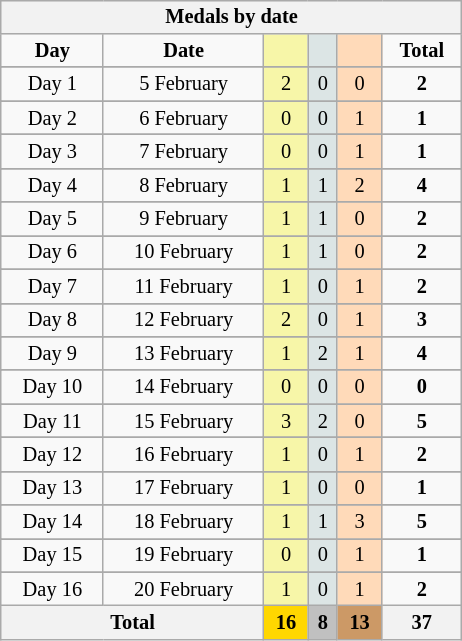<table class="wikitable" style="font-size:85%; float:right; clear:right; min-width:308px">
<tr bgcolor=efefef>
<th colspan=6>Medals by date</th>
</tr>
<tr align=center>
<td><strong>Day</strong></td>
<td><strong>Date</strong></td>
<td bgcolor=#f7f6a8></td>
<td bgcolor=#dce5e5></td>
<td bgcolor=#ffdab9></td>
<td><strong>Total</strong></td>
</tr>
<tr>
</tr>
<tr align=center>
<td>Day 1</td>
<td>5 February</td>
<td bgcolor=F7F6A8>2</td>
<td bgcolor=DCE5E5>0</td>
<td bgcolor=FFDAB9>0</td>
<td><strong>2</strong></td>
</tr>
<tr>
</tr>
<tr align=center>
<td>Day 2</td>
<td>6 February</td>
<td bgcolor=F7F6A8>0</td>
<td bgcolor=DCE5E5>0</td>
<td bgcolor=FFDAB9>1</td>
<td><strong>1</strong></td>
</tr>
<tr>
</tr>
<tr align=center>
<td>Day 3</td>
<td>7 February</td>
<td bgcolor=F7F6A8>0</td>
<td bgcolor=DCE5E5>0</td>
<td bgcolor=FFDAB9>1</td>
<td><strong>1</strong></td>
</tr>
<tr>
</tr>
<tr align=center>
<td>Day 4</td>
<td>8 February</td>
<td bgcolor=F7F6A8>1</td>
<td bgcolor=DCE5E5>1</td>
<td bgcolor=FFDAB9>2</td>
<td><strong>4</strong></td>
</tr>
<tr>
</tr>
<tr align=center>
<td>Day 5</td>
<td>9 February</td>
<td bgcolor=F7F6A8>1</td>
<td bgcolor=DCE5E5>1</td>
<td bgcolor=FFDAB9>0</td>
<td><strong>2</strong></td>
</tr>
<tr>
</tr>
<tr align=center>
<td>Day 6</td>
<td>10 February</td>
<td bgcolor=F7F6A8>1</td>
<td bgcolor=DCE5E5>1</td>
<td bgcolor=FFDAB9>0</td>
<td><strong>2</strong></td>
</tr>
<tr>
</tr>
<tr align=center>
<td>Day 7</td>
<td>11 February</td>
<td bgcolor=F7F6A8>1</td>
<td bgcolor=DCE5E5>0</td>
<td bgcolor=FFDAB9>1</td>
<td><strong>2</strong></td>
</tr>
<tr>
</tr>
<tr align=center>
<td>Day 8</td>
<td>12 February</td>
<td bgcolor=F7F6A8>2</td>
<td bgcolor=DCE5E5>0</td>
<td bgcolor=FFDAB9>1</td>
<td><strong>3</strong></td>
</tr>
<tr>
</tr>
<tr align=center>
<td>Day 9</td>
<td>13 February</td>
<td bgcolor=F7F6A8>1</td>
<td bgcolor=DCE5E5>2</td>
<td bgcolor=FFDAB9>1</td>
<td><strong>4</strong></td>
</tr>
<tr>
</tr>
<tr align=center>
<td>Day 10</td>
<td>14 February</td>
<td bgcolor=F7F6A8>0</td>
<td bgcolor=DCE5E5>0</td>
<td bgcolor=FFDAB9>0</td>
<td><strong>0</strong></td>
</tr>
<tr>
</tr>
<tr align=center>
<td>Day 11</td>
<td>15 February</td>
<td bgcolor=F7F6A8>3</td>
<td bgcolor=DCE5E5>2</td>
<td bgcolor=FFDAB9>0</td>
<td><strong>5</strong></td>
</tr>
<tr>
</tr>
<tr align=center>
<td>Day 12</td>
<td>16 February</td>
<td bgcolor=F7F6A8>1</td>
<td bgcolor=DCE5E5>0</td>
<td bgcolor=FFDAB9>1</td>
<td><strong>2</strong></td>
</tr>
<tr>
</tr>
<tr align=center>
<td>Day 13</td>
<td>17 February</td>
<td bgcolor=F7F6A8>1</td>
<td bgcolor=DCE5E5>0</td>
<td bgcolor=FFDAB9>0</td>
<td><strong>1</strong></td>
</tr>
<tr>
</tr>
<tr align=center>
<td>Day 14</td>
<td>18 February</td>
<td bgcolor=F7F6A8>1</td>
<td bgcolor=DCE5E5>1</td>
<td bgcolor=FFDAB9>3</td>
<td><strong>5</strong></td>
</tr>
<tr>
</tr>
<tr align=center>
<td>Day 15</td>
<td>19 February</td>
<td bgcolor=F7F6A8>0</td>
<td bgcolor=DCE5E5>0</td>
<td bgcolor=FFDAB9>1</td>
<td><strong>1</strong></td>
</tr>
<tr>
</tr>
<tr align=center>
<td>Day 16</td>
<td>20 February</td>
<td bgcolor=F7F6A8>1</td>
<td bgcolor=DCE5E5>0</td>
<td bgcolor=FFDAB9>1</td>
<td><strong>2</strong></td>
</tr>
<tr>
<th colspan=2>Total</th>
<th style="background:gold">16</th>
<th style="background:silver">8</th>
<th style="background:#c96">13</th>
<th>37</th>
</tr>
</table>
